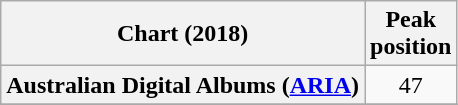<table class="wikitable plainrowheaders" style="text-align:center">
<tr>
<th scope="col">Chart (2018)</th>
<th scope="col">Peak<br> position</th>
</tr>
<tr>
<th scope="row">Australian Digital Albums (<a href='#'>ARIA</a>)</th>
<td>47</td>
</tr>
<tr>
</tr>
<tr>
</tr>
</table>
